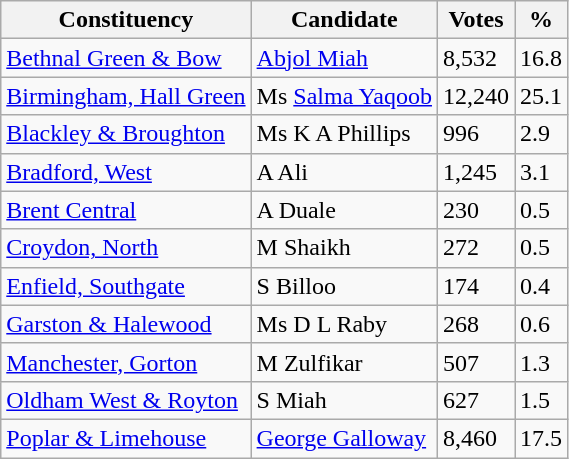<table class="wikitable">
<tr>
<th>Constituency</th>
<th>Candidate</th>
<th>Votes</th>
<th>%</th>
</tr>
<tr>
<td><a href='#'>Bethnal Green & Bow</a></td>
<td><a href='#'>Abjol Miah</a></td>
<td>8,532</td>
<td>16.8</td>
</tr>
<tr>
<td><a href='#'>Birmingham, Hall Green</a></td>
<td>Ms <a href='#'>Salma Yaqoob</a></td>
<td>12,240</td>
<td>25.1</td>
</tr>
<tr>
<td><a href='#'>Blackley & Broughton</a></td>
<td>Ms K A Phillips</td>
<td>996</td>
<td>2.9</td>
</tr>
<tr>
<td><a href='#'>Bradford, West</a></td>
<td>A Ali</td>
<td>1,245</td>
<td>3.1</td>
</tr>
<tr>
<td><a href='#'>Brent Central</a></td>
<td>A Duale</td>
<td>230</td>
<td>0.5</td>
</tr>
<tr>
<td><a href='#'>Croydon, North</a></td>
<td>M Shaikh</td>
<td>272</td>
<td>0.5</td>
</tr>
<tr>
<td><a href='#'>Enfield, Southgate</a></td>
<td>S Billoo</td>
<td>174</td>
<td>0.4</td>
</tr>
<tr>
<td><a href='#'>Garston & Halewood</a></td>
<td>Ms D L Raby</td>
<td>268</td>
<td>0.6</td>
</tr>
<tr>
<td><a href='#'>Manchester, Gorton</a></td>
<td>M Zulfikar</td>
<td>507</td>
<td>1.3</td>
</tr>
<tr>
<td><a href='#'>Oldham West & Royton</a></td>
<td>S Miah</td>
<td>627</td>
<td>1.5</td>
</tr>
<tr>
<td><a href='#'>Poplar & Limehouse</a></td>
<td><a href='#'>George Galloway</a></td>
<td>8,460</td>
<td>17.5</td>
</tr>
</table>
